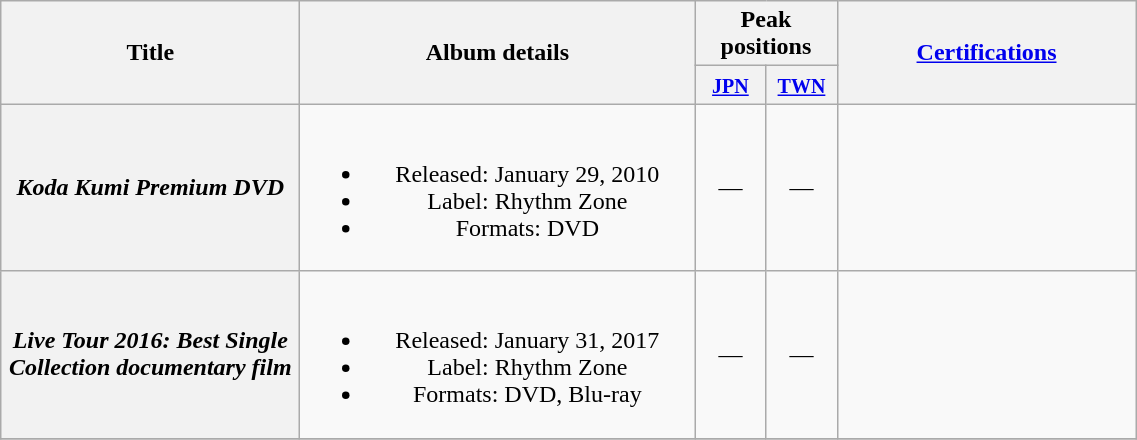<table class="wikitable plainrowheaders" style="text-align:center;">
<tr>
<th style="width:12em;" rowspan="2">Title</th>
<th style="width:16em;" rowspan="2">Album details</th>
<th colspan="2">Peak positions</th>
<th style="width:12em;" rowspan="2"><a href='#'>Certifications</a></th>
</tr>
<tr>
<th style="width:2.5em;"><small><a href='#'>JPN</a></small><br></th>
<th style="width:2.5em;"><small><a href='#'>TWN</a></small><br></th>
</tr>
<tr>
<th scope="row"><em>Koda Kumi Premium DVD</em></th>
<td><br><ul><li>Released: January 29, 2010</li><li>Label: Rhythm Zone</li><li>Formats: DVD </li></ul></td>
<td>—</td>
<td>—</td>
<td align="left"></td>
</tr>
<tr>
<th scope="row"><em>Live Tour 2016: Best Single Collection documentary film</em></th>
<td><br><ul><li>Released: January 31, 2017</li><li>Label: Rhythm Zone</li><li>Formats: DVD, Blu-ray</li></ul></td>
<td>—</td>
<td>—</td>
<td align="left"></td>
</tr>
<tr>
</tr>
</table>
